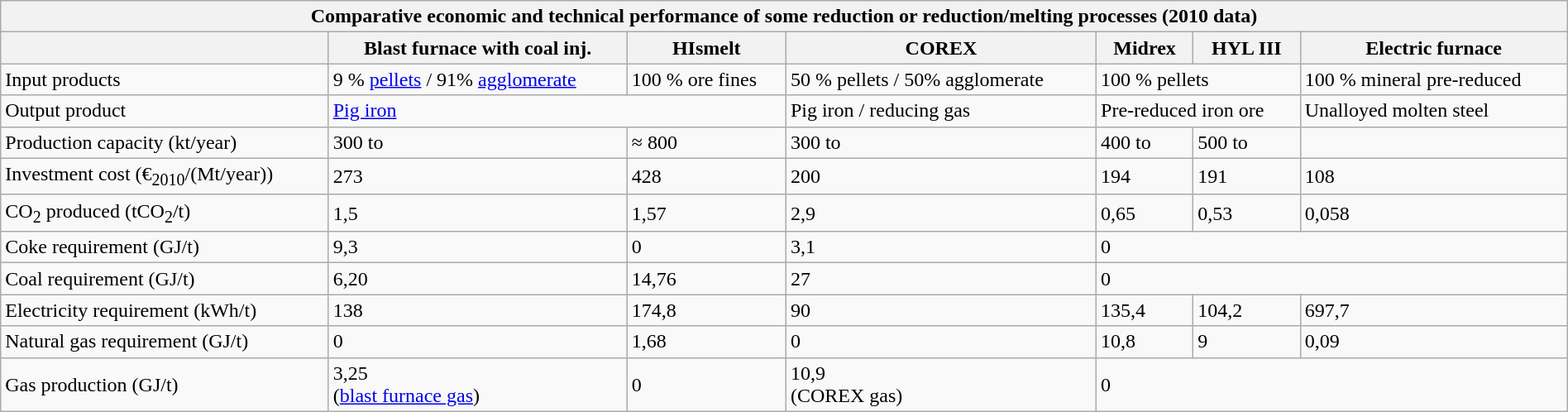<table class="wikitable center" style="width:100%;">
<tr>
<th colspan="7">Comparative economic and technical performance of some reduction or reduction/melting processes (2010 data)</th>
</tr>
<tr>
<th scope="col"></th>
<th scope="col">Blast furnace with coal inj.</th>
<th scope="col"><strong>HIsmelt</strong></th>
<th scope="col">COREX</th>
<th scope="col">Midrex</th>
<th scope="col">HYL III</th>
<th scope="col">Electric furnace</th>
</tr>
<tr>
<td>Input products</td>
<td>9 % <a href='#'>pellets</a> / 91% <a href='#'>agglomerate</a></td>
<td>100 % ore fines</td>
<td>50 % pellets / 50% agglomerate</td>
<td colspan="2">100 % pellets</td>
<td>100 % mineral pre-reduced</td>
</tr>
<tr>
<td>Output product</td>
<td colspan="2"><a href='#'>Pig iron</a></td>
<td>Pig iron / reducing gas</td>
<td colspan="2">Pre-reduced iron ore</td>
<td>Unalloyed molten steel</td>
</tr>
<tr>
<td>Production capacity (kt/year)</td>
<td>300 to </td>
<td>≈ 800</td>
<td>300 to </td>
<td>400 to </td>
<td>500 to </td>
<td></td>
</tr>
<tr>
<td>Investment cost (€<sub>2010</sub>/(Mt/year))</td>
<td>273</td>
<td>428</td>
<td>200</td>
<td>194</td>
<td>191</td>
<td>108</td>
</tr>
<tr>
<td>CO<sub>2</sub> produced (tCO<sub>2</sub>/t)</td>
<td>1,5</td>
<td>1,57</td>
<td>2,9</td>
<td>0,65</td>
<td>0,53</td>
<td>0,058</td>
</tr>
<tr>
<td>Coke requirement (GJ/t)</td>
<td>9,3</td>
<td>0</td>
<td>3,1</td>
<td colspan="3">0</td>
</tr>
<tr>
<td>Coal requirement (GJ/t)</td>
<td>6,20</td>
<td>14,76</td>
<td>27</td>
<td colspan="3">0</td>
</tr>
<tr>
<td>Electricity requirement (kWh/t)</td>
<td>138</td>
<td>174,8</td>
<td>90</td>
<td>135,4</td>
<td>104,2</td>
<td>697,7</td>
</tr>
<tr>
<td>Natural gas requirement (GJ/t)</td>
<td>0</td>
<td>1,68</td>
<td>0</td>
<td>10,8</td>
<td>9</td>
<td>0,09</td>
</tr>
<tr>
<td>Gas production (GJ/t)</td>
<td>3,25<br>(<a href='#'>blast furnace gas</a>)</td>
<td>0</td>
<td>10,9<br>(COREX gas)</td>
<td colspan="3">0</td>
</tr>
</table>
